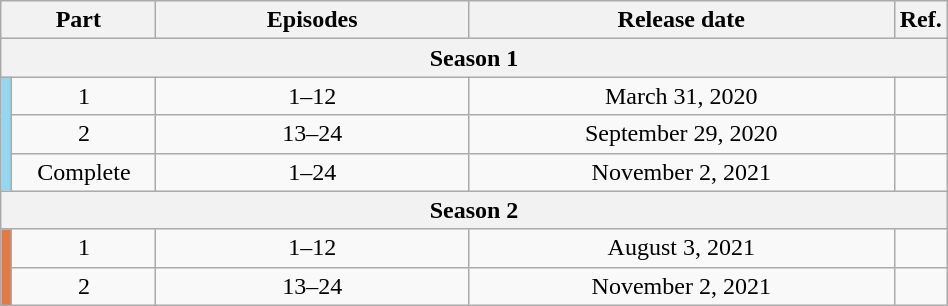<table class="wikitable" style="text-align: center; width: 50%;">
<tr>
<th colspan="2">Part</th>
<th style="width:33%;">Episodes</th>
<th style="width:45%;">Release date</th>
<th style="width:5%;">Ref.</th>
</tr>
<tr>
<th colspan="5">Season 1</th>
</tr>
<tr>
<td rowspan="3" style="width:1%; background:#94D7F1"></td>
<td>1</td>
<td>1–12</td>
<td>March 31, 2020</td>
<td></td>
</tr>
<tr>
<td>2</td>
<td>13–24</td>
<td>September 29, 2020</td>
<td></td>
</tr>
<tr>
<td>Complete</td>
<td>1–24</td>
<td>November 2, 2021</td>
<td></td>
</tr>
<tr>
<th colspan="5">Season 2</th>
</tr>
<tr>
<td rowspan="2" style="width:1%; background:#E17A44"></td>
<td>1</td>
<td>1–12</td>
<td>August 3, 2021</td>
<td></td>
</tr>
<tr>
<td>2</td>
<td>13–24</td>
<td>November 2, 2021</td>
<td></td>
</tr>
</table>
